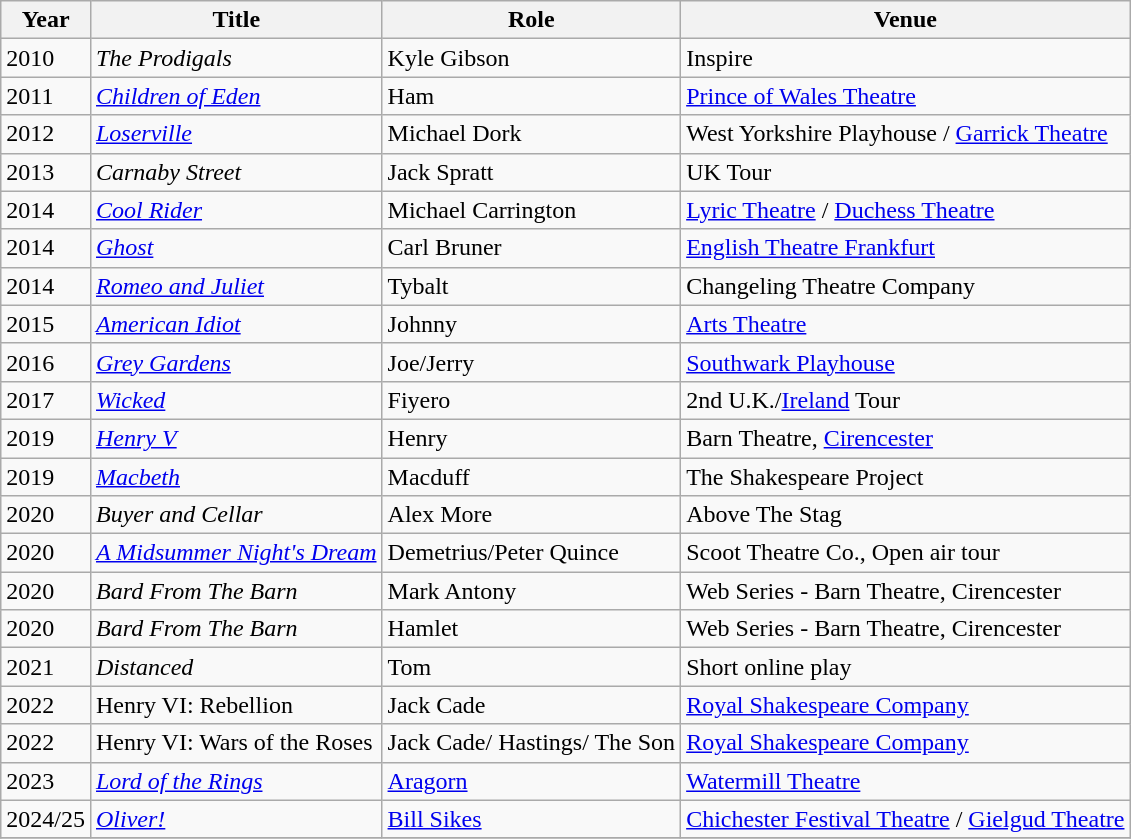<table class="wikitable">
<tr>
<th>Year</th>
<th>Title</th>
<th>Role</th>
<th>Venue</th>
</tr>
<tr>
<td>2010</td>
<td><em>The Prodigals</em></td>
<td>Kyle Gibson</td>
<td>Inspire</td>
</tr>
<tr>
<td>2011</td>
<td><em><a href='#'>Children of Eden</a></em></td>
<td>Ham</td>
<td><a href='#'>Prince of Wales Theatre</a></td>
</tr>
<tr>
<td>2012</td>
<td><em><a href='#'>Loserville</a></em></td>
<td>Michael Dork</td>
<td>West Yorkshire Playhouse / <a href='#'>Garrick Theatre</a></td>
</tr>
<tr>
<td>2013</td>
<td><em>Carnaby Street</em></td>
<td>Jack Spratt</td>
<td>UK Tour</td>
</tr>
<tr>
<td>2014</td>
<td><em><a href='#'>Cool Rider</a></em></td>
<td>Michael Carrington</td>
<td><a href='#'>Lyric Theatre</a> / <a href='#'>Duchess Theatre</a></td>
</tr>
<tr>
<td>2014</td>
<td><em><a href='#'>Ghost</a></em></td>
<td>Carl Bruner</td>
<td><a href='#'>English Theatre Frankfurt</a></td>
</tr>
<tr>
<td>2014</td>
<td><em><a href='#'>Romeo and Juliet</a></em></td>
<td>Tybalt</td>
<td>Changeling Theatre Company</td>
</tr>
<tr>
<td>2015</td>
<td><em><a href='#'>American Idiot</a></em></td>
<td>Johnny</td>
<td><a href='#'>Arts Theatre</a></td>
</tr>
<tr>
<td>2016</td>
<td><em><a href='#'>Grey Gardens</a></em></td>
<td>Joe/Jerry</td>
<td><a href='#'>Southwark Playhouse</a></td>
</tr>
<tr>
<td>2017</td>
<td><em><a href='#'>Wicked</a></em></td>
<td>Fiyero</td>
<td>2nd U.K./<a href='#'>Ireland</a> Tour</td>
</tr>
<tr>
<td>2019</td>
<td><em><a href='#'>Henry V</a></em></td>
<td>Henry</td>
<td>Barn Theatre, <a href='#'>Cirencester</a></td>
</tr>
<tr>
<td>2019</td>
<td><em><a href='#'>Macbeth</a></em></td>
<td>Macduff</td>
<td>The Shakespeare Project</td>
</tr>
<tr>
<td>2020</td>
<td><em>Buyer and Cellar</em></td>
<td>Alex More</td>
<td>Above The Stag</td>
</tr>
<tr>
<td>2020</td>
<td><em><a href='#'>A Midsummer Night's Dream</a></em></td>
<td>Demetrius/Peter Quince</td>
<td>Scoot Theatre Co., Open air tour</td>
</tr>
<tr>
<td>2020</td>
<td><em>Bard From The Barn</em></td>
<td>Mark Antony</td>
<td>Web Series - Barn Theatre, Cirencester</td>
</tr>
<tr>
<td>2020</td>
<td><em>Bard From The Barn</em></td>
<td>Hamlet</td>
<td>Web Series - Barn Theatre, Cirencester</td>
</tr>
<tr>
<td>2021</td>
<td><em>Distanced</em></td>
<td>Tom</td>
<td>Short online play</td>
</tr>
<tr>
<td>2022</td>
<td>Henry VI: Rebellion</td>
<td>Jack Cade</td>
<td><a href='#'>Royal Shakespeare Company</a></td>
</tr>
<tr>
<td>2022</td>
<td>Henry VI: Wars of the Roses</td>
<td>Jack Cade/ Hastings/ The Son</td>
<td><a href='#'>Royal Shakespeare Company</a></td>
</tr>
<tr>
<td>2023</td>
<td><em><a href='#'>Lord of the Rings</a></em></td>
<td><a href='#'>Aragorn</a></td>
<td><a href='#'>Watermill Theatre</a></td>
</tr>
<tr>
<td>2024/25</td>
<td><em><a href='#'>Oliver!</a></em></td>
<td><a href='#'>Bill Sikes</a></td>
<td><a href='#'>Chichester Festival Theatre</a> / <a href='#'>Gielgud Theatre</a></td>
</tr>
<tr>
</tr>
</table>
